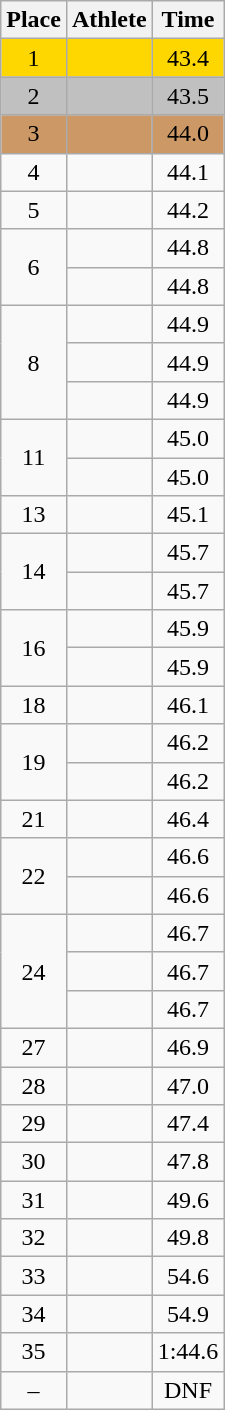<table class="wikitable" style="text-align:center">
<tr>
<th>Place</th>
<th>Athlete</th>
<th>Time</th>
</tr>
<tr bgcolor=gold>
<td>1</td>
<td align=left></td>
<td>43.4</td>
</tr>
<tr bgcolor=silver>
<td>2</td>
<td align=left></td>
<td>43.5</td>
</tr>
<tr bgcolor=cc9966>
<td>3</td>
<td align=left></td>
<td>44.0</td>
</tr>
<tr>
<td>4</td>
<td align=left></td>
<td>44.1</td>
</tr>
<tr>
<td>5</td>
<td align=left></td>
<td>44.2</td>
</tr>
<tr>
<td rowspan=2>6</td>
<td align=left></td>
<td>44.8</td>
</tr>
<tr>
<td align=left></td>
<td>44.8</td>
</tr>
<tr>
<td rowspan=3>8</td>
<td align=left></td>
<td>44.9</td>
</tr>
<tr>
<td align=left></td>
<td>44.9</td>
</tr>
<tr>
<td align=left></td>
<td>44.9</td>
</tr>
<tr>
<td rowspan=2>11</td>
<td align=left></td>
<td>45.0</td>
</tr>
<tr>
<td align=left></td>
<td>45.0</td>
</tr>
<tr>
<td>13</td>
<td align=left></td>
<td>45.1</td>
</tr>
<tr>
<td rowspan=2>14</td>
<td align=left></td>
<td>45.7</td>
</tr>
<tr>
<td align=left></td>
<td>45.7</td>
</tr>
<tr>
<td rowspan=2>16</td>
<td align=left></td>
<td>45.9</td>
</tr>
<tr>
<td align=left></td>
<td>45.9</td>
</tr>
<tr>
<td>18</td>
<td align=left></td>
<td>46.1</td>
</tr>
<tr>
<td rowspan=2>19</td>
<td align=left></td>
<td>46.2</td>
</tr>
<tr>
<td align=left></td>
<td>46.2</td>
</tr>
<tr>
<td>21</td>
<td align=left></td>
<td>46.4</td>
</tr>
<tr>
<td rowspan=2>22</td>
<td align=left></td>
<td>46.6</td>
</tr>
<tr>
<td align=left></td>
<td>46.6</td>
</tr>
<tr>
<td rowspan=3>24</td>
<td align=left></td>
<td>46.7</td>
</tr>
<tr>
<td align=left></td>
<td>46.7</td>
</tr>
<tr>
<td align=left></td>
<td>46.7</td>
</tr>
<tr>
<td>27</td>
<td align=left></td>
<td>46.9</td>
</tr>
<tr>
<td>28</td>
<td align=left></td>
<td>47.0</td>
</tr>
<tr>
<td>29</td>
<td align=left></td>
<td>47.4</td>
</tr>
<tr>
<td>30</td>
<td align=left></td>
<td>47.8</td>
</tr>
<tr>
<td>31</td>
<td align=left></td>
<td>49.6</td>
</tr>
<tr>
<td>32</td>
<td align=left></td>
<td>49.8</td>
</tr>
<tr>
<td>33</td>
<td align=left></td>
<td>54.6</td>
</tr>
<tr>
<td>34</td>
<td align=left></td>
<td>54.9</td>
</tr>
<tr>
<td>35</td>
<td align=left></td>
<td>1:44.6</td>
</tr>
<tr>
<td>–</td>
<td align=left></td>
<td>DNF</td>
</tr>
</table>
